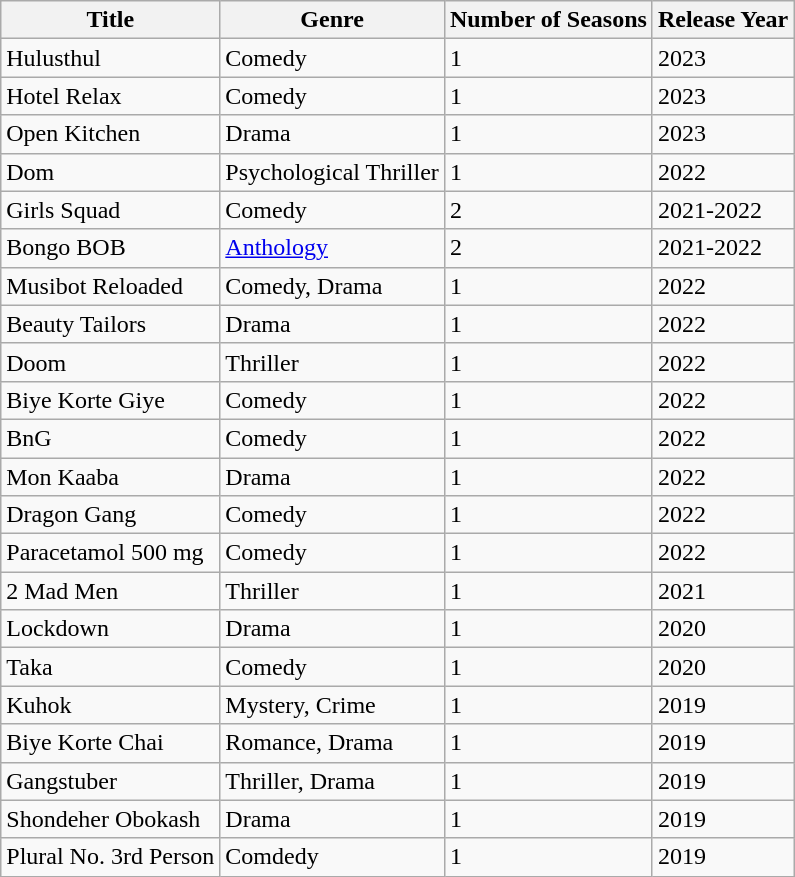<table class="wikitable">
<tr>
<th>Title</th>
<th>Genre</th>
<th>Number of Seasons</th>
<th>Release Year</th>
</tr>
<tr>
<td>Hulusthul</td>
<td>Comedy</td>
<td>1</td>
<td>2023</td>
</tr>
<tr>
<td>Hotel Relax</td>
<td>Comedy</td>
<td>1</td>
<td>2023</td>
</tr>
<tr>
<td>Open Kitchen</td>
<td>Drama</td>
<td>1</td>
<td>2023</td>
</tr>
<tr>
<td>Dom</td>
<td>Psychological Thriller</td>
<td>1</td>
<td>2022</td>
</tr>
<tr>
<td>Girls Squad</td>
<td>Comedy</td>
<td>2</td>
<td>2021-2022</td>
</tr>
<tr>
<td>Bongo BOB</td>
<td><a href='#'>Anthology</a></td>
<td>2</td>
<td>2021-2022</td>
</tr>
<tr>
<td>Musibot Reloaded</td>
<td>Comedy, Drama</td>
<td>1</td>
<td>2022</td>
</tr>
<tr>
<td>Beauty Tailors</td>
<td>Drama</td>
<td>1</td>
<td>2022</td>
</tr>
<tr>
<td>Doom</td>
<td>Thriller</td>
<td>1</td>
<td>2022</td>
</tr>
<tr>
<td>Biye Korte Giye</td>
<td>Comedy</td>
<td>1</td>
<td>2022</td>
</tr>
<tr>
<td>BnG</td>
<td>Comedy</td>
<td>1</td>
<td>2022</td>
</tr>
<tr>
<td>Mon Kaaba</td>
<td>Drama</td>
<td>1</td>
<td>2022</td>
</tr>
<tr>
<td>Dragon Gang</td>
<td>Comedy</td>
<td>1</td>
<td>2022</td>
</tr>
<tr>
<td>Paracetamol 500 mg</td>
<td>Comedy</td>
<td>1</td>
<td>2022</td>
</tr>
<tr>
<td>2 Mad Men</td>
<td>Thriller</td>
<td>1</td>
<td>2021</td>
</tr>
<tr>
<td>Lockdown</td>
<td>Drama</td>
<td>1</td>
<td>2020</td>
</tr>
<tr>
<td>Taka</td>
<td>Comedy</td>
<td>1</td>
<td>2020</td>
</tr>
<tr>
<td>Kuhok</td>
<td>Mystery, Crime</td>
<td>1</td>
<td>2019</td>
</tr>
<tr>
<td>Biye Korte Chai</td>
<td>Romance, Drama</td>
<td>1</td>
<td>2019</td>
</tr>
<tr>
<td>Gangstuber</td>
<td>Thriller, Drama</td>
<td>1</td>
<td>2019</td>
</tr>
<tr>
<td>Shondeher Obokash</td>
<td>Drama</td>
<td>1</td>
<td>2019</td>
</tr>
<tr>
<td>Plural No. 3rd Person</td>
<td>Comdedy</td>
<td>1</td>
<td>2019</td>
</tr>
</table>
